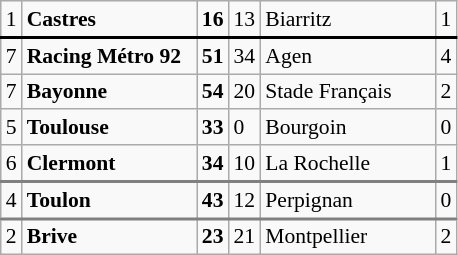<table class="wikitable left" cellpadding="0" cellspacing="0" style="font-size:90%;">
<tr>
<td>1</td>
<td width="110px"><strong>Castres</strong></td>
<td><strong>16</strong></td>
<td>13</td>
<td width="110px">Biarritz</td>
<td>1</td>
</tr>
<tr style="border-top:2px solid black;">
<td>7</td>
<td><strong>Racing Métro 92</strong></td>
<td><strong>51</strong></td>
<td>34</td>
<td>Agen</td>
<td>4</td>
</tr>
<tr>
<td>7</td>
<td><strong>Bayonne</strong></td>
<td><strong>54</strong></td>
<td>20</td>
<td>Stade Français</td>
<td>2</td>
</tr>
<tr>
<td>5</td>
<td><strong>Toulouse</strong></td>
<td><strong>33</strong></td>
<td>0</td>
<td>Bourgoin</td>
<td>0</td>
</tr>
<tr>
<td>6</td>
<td><strong>Clermont</strong></td>
<td><strong>34</strong></td>
<td>10</td>
<td>La Rochelle</td>
<td>1</td>
</tr>
<tr style="border-top:2px solid grey;">
<td>4</td>
<td><strong>Toulon</strong></td>
<td><strong>43</strong></td>
<td>12</td>
<td>Perpignan</td>
<td>0</td>
</tr>
<tr style="border-top:2px solid grey;">
<td>2</td>
<td><strong>Brive</strong></td>
<td><strong>23</strong></td>
<td>21</td>
<td>Montpellier</td>
<td>2</td>
</tr>
</table>
